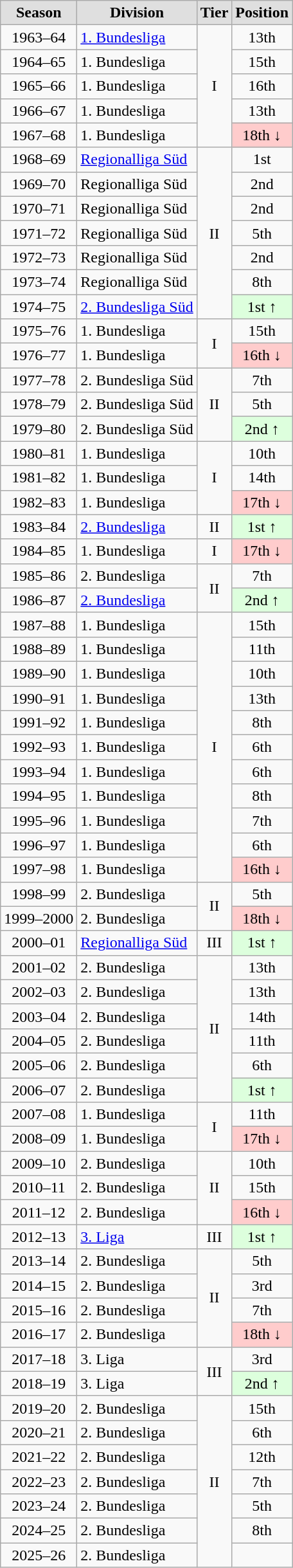<table class="wikitable">
<tr style="text-align:center; background:#dfdfdf;">
<td><strong>Season</strong></td>
<td><strong>Division</strong></td>
<td><strong>Tier</strong></td>
<td><strong>Position</strong></td>
</tr>
<tr style="text-align:center;">
<td>1963–64</td>
<td style="text-align:left;"><a href='#'>1. Bundesliga</a></td>
<td rowspan=5>I</td>
<td>13th</td>
</tr>
<tr style="text-align:center;">
<td>1964–65</td>
<td style="text-align:left;">1. Bundesliga</td>
<td>15th</td>
</tr>
<tr style="text-align:center;">
<td>1965–66</td>
<td style="text-align:left;">1. Bundesliga</td>
<td>16th</td>
</tr>
<tr style="text-align:center;">
<td>1966–67</td>
<td style="text-align:left;">1. Bundesliga</td>
<td>13th</td>
</tr>
<tr style="text-align:center;">
<td>1967–68</td>
<td style="text-align:left;">1. Bundesliga</td>
<td style="background:#ffcccc">18th ↓</td>
</tr>
<tr style="text-align:center;">
<td>1968–69</td>
<td style="text-align:left;"><a href='#'>Regionalliga Süd</a></td>
<td rowspan=7>II</td>
<td>1st</td>
</tr>
<tr style="text-align:center;">
<td>1969–70</td>
<td style="text-align:left;">Regionalliga Süd</td>
<td>2nd</td>
</tr>
<tr style="text-align:center;">
<td>1970–71</td>
<td style="text-align:left;">Regionalliga Süd</td>
<td>2nd</td>
</tr>
<tr style="text-align:center;">
<td>1971–72</td>
<td style="text-align:left;">Regionalliga Süd</td>
<td>5th</td>
</tr>
<tr style="text-align:center;">
<td>1972–73</td>
<td style="text-align:left;">Regionalliga Süd</td>
<td>2nd</td>
</tr>
<tr style="text-align:center;">
<td>1973–74</td>
<td style="text-align:left;">Regionalliga Süd</td>
<td>8th</td>
</tr>
<tr style="text-align:center;">
<td>1974–75</td>
<td style="text-align:left;"><a href='#'>2. Bundesliga Süd</a></td>
<td style="background:#ddffdd">1st ↑</td>
</tr>
<tr style="text-align:center;">
<td>1975–76</td>
<td style="text-align:left;">1. Bundesliga</td>
<td rowspan=2>I</td>
<td>15th</td>
</tr>
<tr style="text-align:center;">
<td>1976–77</td>
<td style="text-align:left;">1. Bundesliga</td>
<td style="background:#ffcccc">16th ↓</td>
</tr>
<tr style="text-align:center;">
<td>1977–78</td>
<td style="text-align:left;">2. Bundesliga Süd</td>
<td rowspan=3>II</td>
<td>7th</td>
</tr>
<tr style="text-align:center;">
<td>1978–79</td>
<td style="text-align:left;">2. Bundesliga Süd</td>
<td>5th</td>
</tr>
<tr style="text-align:center;">
<td>1979–80</td>
<td style="text-align:left;">2. Bundesliga Süd</td>
<td style="background:#ddffdd">2nd ↑</td>
</tr>
<tr style="text-align:center;">
<td>1980–81</td>
<td style="text-align:left;">1. Bundesliga</td>
<td rowspan=3>I</td>
<td>10th</td>
</tr>
<tr style="text-align:center;">
<td>1981–82</td>
<td style="text-align:left;">1. Bundesliga</td>
<td>14th</td>
</tr>
<tr style="text-align:center;">
<td>1982–83</td>
<td style="text-align:left;">1. Bundesliga</td>
<td style="background:#ffcccc">17th ↓</td>
</tr>
<tr style="text-align:center;">
<td>1983–84</td>
<td style="text-align:left;"><a href='#'>2. Bundesliga</a></td>
<td>II</td>
<td style="background:#ddffdd">1st ↑</td>
</tr>
<tr style="text-align:center;">
<td>1984–85</td>
<td style="text-align:left;">1. Bundesliga</td>
<td>I</td>
<td style="background:#ffcccc">17th ↓</td>
</tr>
<tr style="text-align:center;">
<td>1985–86</td>
<td style="text-align:left;">2. Bundesliga</td>
<td rowspan=2>II</td>
<td>7th</td>
</tr>
<tr style="text-align:center;">
<td>1986–87</td>
<td style="text-align:left;"><a href='#'>2. Bundesliga</a></td>
<td style="background:#ddffdd">2nd ↑</td>
</tr>
<tr style="text-align:center;">
<td>1987–88</td>
<td style="text-align:left;">1. Bundesliga</td>
<td rowspan=11>I</td>
<td>15th</td>
</tr>
<tr style="text-align:center;">
<td>1988–89</td>
<td style="text-align:left;">1. Bundesliga</td>
<td>11th</td>
</tr>
<tr style="text-align:center;">
<td>1989–90</td>
<td style="text-align:left;">1. Bundesliga</td>
<td>10th</td>
</tr>
<tr style="text-align:center;">
<td>1990–91</td>
<td style="text-align:left;">1. Bundesliga</td>
<td>13th</td>
</tr>
<tr style="text-align:center;">
<td>1991–92</td>
<td style="text-align:left;">1. Bundesliga</td>
<td>8th</td>
</tr>
<tr style="text-align:center;">
<td>1992–93</td>
<td style="text-align:left;">1. Bundesliga</td>
<td>6th</td>
</tr>
<tr style="text-align:center;">
<td>1993–94</td>
<td style="text-align:left;">1. Bundesliga</td>
<td>6th</td>
</tr>
<tr style="text-align:center;">
<td>1994–95</td>
<td style="text-align:left;">1. Bundesliga</td>
<td>8th</td>
</tr>
<tr style="text-align:center;">
<td>1995–96</td>
<td style="text-align:left;">1. Bundesliga</td>
<td>7th</td>
</tr>
<tr style="text-align:center;">
<td>1996–97</td>
<td style="text-align:left;">1. Bundesliga</td>
<td>6th</td>
</tr>
<tr style="text-align:center;">
<td>1997–98</td>
<td style="text-align:left;">1. Bundesliga</td>
<td style="background:#ffcccc">16th ↓</td>
</tr>
<tr style="text-align:center;">
<td>1998–99</td>
<td style="text-align:left;">2. Bundesliga</td>
<td rowspan=2>II</td>
<td>5th</td>
</tr>
<tr style="text-align:center;">
<td>1999–2000</td>
<td style="text-align:left;">2. Bundesliga</td>
<td style="background:#ffcccc">18th ↓</td>
</tr>
<tr style="text-align:center;">
<td>2000–01</td>
<td style="text-align:left;"><a href='#'>Regionalliga Süd</a></td>
<td>III</td>
<td style="background:#ddffdd">1st ↑</td>
</tr>
<tr style="text-align:center;">
<td>2001–02</td>
<td style="text-align:left;">2. Bundesliga</td>
<td rowspan=6>II</td>
<td>13th</td>
</tr>
<tr style="text-align:center;">
<td>2002–03</td>
<td style="text-align:left;">2. Bundesliga</td>
<td>13th</td>
</tr>
<tr style="text-align:center;">
<td>2003–04</td>
<td style="text-align:left;">2. Bundesliga</td>
<td>14th</td>
</tr>
<tr style="text-align:center;">
<td>2004–05</td>
<td style="text-align:left;">2. Bundesliga</td>
<td>11th</td>
</tr>
<tr style="text-align:center;">
<td>2005–06</td>
<td style="text-align:left;">2. Bundesliga</td>
<td>6th</td>
</tr>
<tr style="text-align:center;">
<td>2006–07</td>
<td style="text-align:left;">2. Bundesliga</td>
<td style="background:#ddffdd">1st ↑</td>
</tr>
<tr style="text-align:center;">
<td>2007–08</td>
<td style="text-align:left;">1. Bundesliga</td>
<td rowspan=2>I</td>
<td>11th</td>
</tr>
<tr style="text-align:center;">
<td>2008–09</td>
<td style="text-align:left;">1. Bundesliga</td>
<td style="background:#ffcccc">17th ↓</td>
</tr>
<tr style="text-align:center;">
<td>2009–10</td>
<td style="text-align:left;">2. Bundesliga</td>
<td rowspan=3>II</td>
<td>10th</td>
</tr>
<tr style="text-align:center;">
<td>2010–11</td>
<td style="text-align:left;">2. Bundesliga</td>
<td>15th</td>
</tr>
<tr style="text-align:center;">
<td>2011–12</td>
<td style="text-align:left;">2. Bundesliga</td>
<td style="background:#ffcccc">16th ↓</td>
</tr>
<tr style="text-align:center;">
<td>2012–13</td>
<td style="text-align:left;"><a href='#'>3. Liga</a></td>
<td>III</td>
<td style="background:#ddffdd">1st ↑</td>
</tr>
<tr style="text-align:center;">
<td>2013–14</td>
<td style="text-align:left;">2. Bundesliga</td>
<td rowspan=4>II</td>
<td>5th</td>
</tr>
<tr style="text-align:center;">
<td>2014–15</td>
<td style="text-align:left;">2. Bundesliga</td>
<td>3rd</td>
</tr>
<tr style="text-align:center;">
<td>2015–16</td>
<td style="text-align:left;">2. Bundesliga</td>
<td>7th</td>
</tr>
<tr style="text-align:center;">
<td>2016–17</td>
<td style="text-align:left;">2. Bundesliga</td>
<td style="background:#ffcccc">18th ↓</td>
</tr>
<tr style="text-align:center;">
<td>2017–18</td>
<td style="text-align:left;">3. Liga</td>
<td rowspan=2>III</td>
<td>3rd</td>
</tr>
<tr style="text-align:center;">
<td>2018–19</td>
<td style="text-align:left;">3. Liga</td>
<td style="background:#ddffdd">2nd ↑</td>
</tr>
<tr style="text-align:center;">
<td>2019–20</td>
<td style="text-align:left;">2. Bundesliga</td>
<td rowspan=7>II</td>
<td>15th</td>
</tr>
<tr style="text-align:center;">
<td>2020–21</td>
<td style="text-align:left;">2. Bundesliga</td>
<td>6th</td>
</tr>
<tr style="text-align:center;">
<td>2021–22</td>
<td style="text-align:left;">2. Bundesliga</td>
<td>12th</td>
</tr>
<tr style="text-align:center;">
<td>2022–23</td>
<td style="text-align:left;">2. Bundesliga</td>
<td>7th</td>
</tr>
<tr style="text-align:center;">
<td>2023–24</td>
<td style="text-align:left;">2. Bundesliga</td>
<td>5th</td>
</tr>
<tr style="text-align:center;">
<td>2024–25</td>
<td style="text-align:left;">2. Bundesliga</td>
<td>8th</td>
</tr>
<tr style="text-align:center;">
<td>2025–26</td>
<td style="text-align:left;">2. Bundesliga</td>
<td></td>
</tr>
</table>
